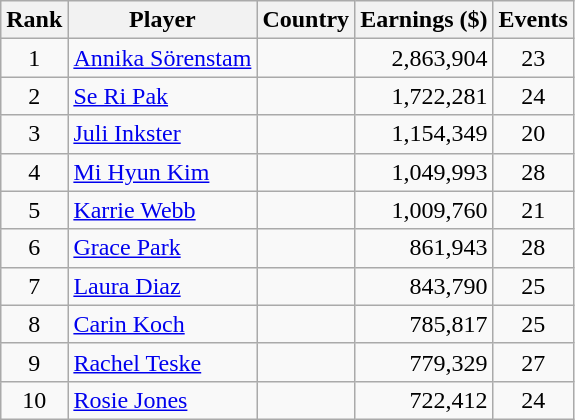<table class=wikitable style=text-align:center>
<tr>
<th>Rank</th>
<th>Player</th>
<th>Country</th>
<th>Earnings ($)</th>
<th>Events</th>
</tr>
<tr>
<td>1</td>
<td align=left><a href='#'>Annika Sörenstam</a></td>
<td align=left></td>
<td align=right>2,863,904</td>
<td>23</td>
</tr>
<tr>
<td>2</td>
<td align=left><a href='#'>Se Ri Pak</a></td>
<td align=left></td>
<td align=right>1,722,281</td>
<td>24</td>
</tr>
<tr>
<td>3</td>
<td align=left><a href='#'>Juli Inkster</a></td>
<td align=left></td>
<td align=right>1,154,349</td>
<td>20</td>
</tr>
<tr>
<td>4</td>
<td align=left><a href='#'>Mi Hyun Kim</a></td>
<td align=left></td>
<td align=right>1,049,993</td>
<td>28</td>
</tr>
<tr>
<td>5</td>
<td align=left><a href='#'>Karrie Webb</a></td>
<td align=left></td>
<td align=right>1,009,760</td>
<td>21</td>
</tr>
<tr>
<td>6</td>
<td align=left><a href='#'>Grace Park</a></td>
<td align=left></td>
<td align=right>861,943</td>
<td>28</td>
</tr>
<tr>
<td>7</td>
<td align=left><a href='#'>Laura Diaz</a></td>
<td align=left></td>
<td align=right>843,790</td>
<td>25</td>
</tr>
<tr>
<td>8</td>
<td align=left><a href='#'>Carin Koch</a></td>
<td align=left></td>
<td align=right>785,817</td>
<td>25</td>
</tr>
<tr>
<td>9</td>
<td align=left><a href='#'>Rachel Teske</a></td>
<td align=left></td>
<td align=right>779,329</td>
<td>27</td>
</tr>
<tr>
<td>10</td>
<td align=left><a href='#'>Rosie Jones</a></td>
<td align=left></td>
<td align=right>722,412</td>
<td>24</td>
</tr>
</table>
